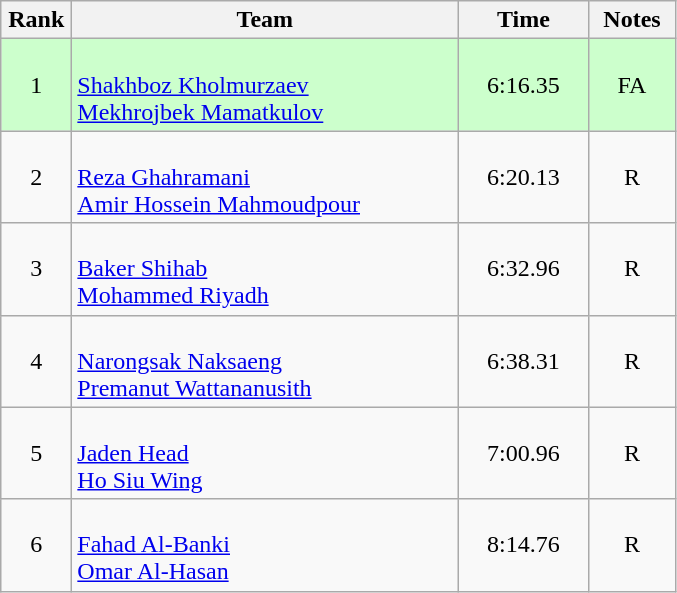<table class=wikitable style="text-align:center">
<tr>
<th width=40>Rank</th>
<th width=250>Team</th>
<th width=80>Time</th>
<th width=50>Notes</th>
</tr>
<tr bgcolor="ccffcc">
<td>1</td>
<td align="left"><br><a href='#'>Shakhboz Kholmurzaev</a><br><a href='#'>Mekhrojbek Mamatkulov</a></td>
<td>6:16.35</td>
<td>FA</td>
</tr>
<tr>
<td>2</td>
<td align="left"><br><a href='#'>Reza Ghahramani</a><br><a href='#'>Amir Hossein Mahmoudpour</a></td>
<td>6:20.13</td>
<td>R</td>
</tr>
<tr>
<td>3</td>
<td align="left"><br><a href='#'>Baker Shihab</a><br><a href='#'>Mohammed Riyadh</a></td>
<td>6:32.96</td>
<td>R</td>
</tr>
<tr>
<td>4</td>
<td align="left"><br><a href='#'>Narongsak Naksaeng</a><br><a href='#'>Premanut Wattananusith</a></td>
<td>6:38.31</td>
<td>R</td>
</tr>
<tr>
<td>5</td>
<td align="left"><br><a href='#'>Jaden Head</a><br><a href='#'>Ho Siu Wing</a></td>
<td>7:00.96</td>
<td>R</td>
</tr>
<tr>
<td>6</td>
<td align="left"><br><a href='#'>Fahad Al-Banki</a><br><a href='#'>Omar Al-Hasan</a></td>
<td>8:14.76</td>
<td>R</td>
</tr>
</table>
